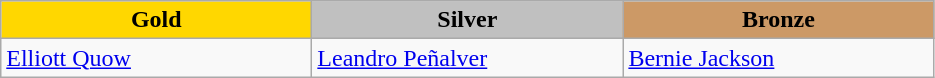<table class="wikitable" style="text-align:left">
<tr align="center">
<td width=200 bgcolor=gold><strong>Gold</strong></td>
<td width=200 bgcolor=silver><strong>Silver</strong></td>
<td width=200 bgcolor=CC9966><strong>Bronze</strong></td>
</tr>
<tr>
<td><a href='#'>Elliott Quow</a><br><em></em></td>
<td><a href='#'>Leandro Peñalver</a><br><em></em></td>
<td><a href='#'>Bernie Jackson</a><br><em></em></td>
</tr>
</table>
